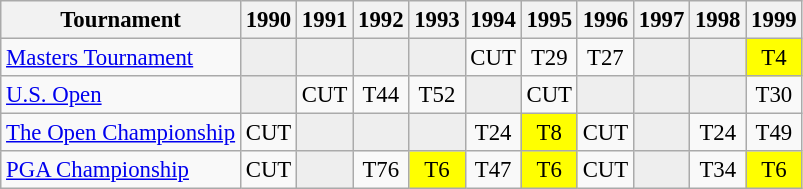<table class="wikitable" style="font-size:95%;text-align:center;">
<tr>
<th>Tournament</th>
<th>1990</th>
<th>1991</th>
<th>1992</th>
<th>1993</th>
<th>1994</th>
<th>1995</th>
<th>1996</th>
<th>1997</th>
<th>1998</th>
<th>1999</th>
</tr>
<tr>
<td align=left><a href='#'>Masters Tournament</a></td>
<td style="background:#eeeeee;"></td>
<td style="background:#eeeeee;"></td>
<td style="background:#eeeeee;"></td>
<td style="background:#eeeeee;"></td>
<td>CUT</td>
<td>T29</td>
<td>T27</td>
<td style="background:#eeeeee;"></td>
<td style="background:#eeeeee;"></td>
<td style="background:yellow;">T4</td>
</tr>
<tr>
<td align=left><a href='#'>U.S. Open</a></td>
<td style="background:#eeeeee;"></td>
<td>CUT</td>
<td>T44</td>
<td>T52</td>
<td style="background:#eeeeee;"></td>
<td>CUT</td>
<td style="background:#eeeeee;"></td>
<td style="background:#eeeeee;"></td>
<td style="background:#eeeeee;"></td>
<td>T30</td>
</tr>
<tr>
<td align=left><a href='#'>The Open Championship</a></td>
<td>CUT</td>
<td style="background:#eeeeee;"></td>
<td style="background:#eeeeee;"></td>
<td style="background:#eeeeee;"></td>
<td>T24</td>
<td style="background:yellow;">T8</td>
<td>CUT</td>
<td style="background:#eeeeee;"></td>
<td>T24</td>
<td>T49</td>
</tr>
<tr>
<td align=left><a href='#'>PGA Championship</a></td>
<td>CUT</td>
<td style="background:#eeeeee;"></td>
<td>T76</td>
<td style="background:yellow;">T6</td>
<td>T47</td>
<td style="background:yellow;">T6</td>
<td>CUT</td>
<td style="background:#eeeeee;"></td>
<td>T34</td>
<td style="background:yellow;">T6</td>
</tr>
</table>
